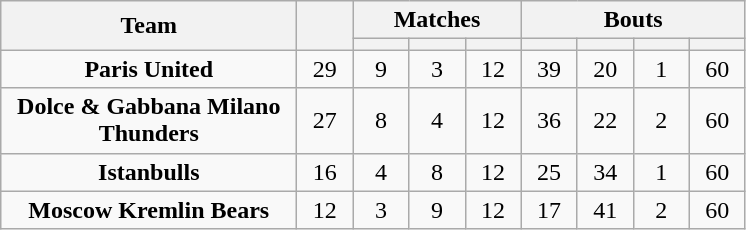<table class="wikitable sortable" style="text-align: center">
<tr>
<th style="width:190px;" rowspan="2">Team</th>
<th style="width:30px;" rowspan="2"></th>
<th style="width:30px;" colspan="3">Matches</th>
<th style="width:30px;" colspan="4">Bouts</th>
</tr>
<tr>
<th style="width:30px;"></th>
<th style="width:30px;"></th>
<th style="width:30px;"></th>
<th style="width:30px;"></th>
<th style="width:30px;"></th>
<th style="width:30px;"></th>
<th style="width:30px;"></th>
</tr>
<tr>
<td> <strong>Paris United</strong></td>
<td>29</td>
<td>9</td>
<td>3</td>
<td>12</td>
<td>39</td>
<td>20</td>
<td>1</td>
<td>60</td>
</tr>
<tr>
<td> <strong>Dolce & Gabbana Milano Thunders</strong></td>
<td>27</td>
<td>8</td>
<td>4</td>
<td>12</td>
<td>36</td>
<td>22</td>
<td>2</td>
<td>60</td>
</tr>
<tr>
<td> <strong>Istanbulls</strong></td>
<td>16</td>
<td>4</td>
<td>8</td>
<td>12</td>
<td>25</td>
<td>34</td>
<td>1</td>
<td>60</td>
</tr>
<tr>
<td> <strong>Moscow Kremlin Bears</strong></td>
<td>12</td>
<td>3</td>
<td>9</td>
<td>12</td>
<td>17</td>
<td>41</td>
<td>2</td>
<td>60</td>
</tr>
</table>
